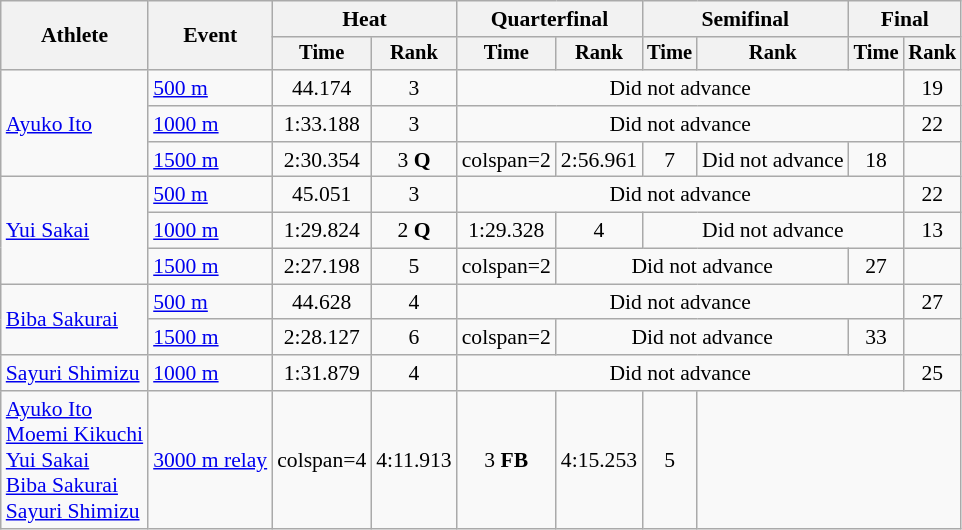<table class="wikitable" style="font-size:90%">
<tr>
<th rowspan=2>Athlete</th>
<th rowspan=2>Event</th>
<th colspan=2>Heat</th>
<th colspan=2>Quarterfinal</th>
<th colspan=2>Semifinal</th>
<th colspan=2>Final</th>
</tr>
<tr style="font-size:95%">
<th>Time</th>
<th>Rank</th>
<th>Time</th>
<th>Rank</th>
<th>Time</th>
<th>Rank</th>
<th>Time</th>
<th>Rank</th>
</tr>
<tr align=center>
<td align=left rowspan=3><a href='#'>Ayuko Ito</a></td>
<td align=left><a href='#'>500 m</a></td>
<td>44.174</td>
<td>3</td>
<td colspan=5>Did not advance</td>
<td>19</td>
</tr>
<tr align=center>
<td align=left><a href='#'>1000 m</a></td>
<td>1:33.188</td>
<td>3</td>
<td colspan=5>Did not advance</td>
<td>22</td>
</tr>
<tr align=center>
<td align=left><a href='#'>1500 m</a></td>
<td>2:30.354</td>
<td>3 <strong>Q</strong></td>
<td>colspan=2 </td>
<td>2:56.961</td>
<td>7</td>
<td>Did not advance</td>
<td>18</td>
</tr>
<tr align=center>
<td align=left rowspan=3><a href='#'>Yui Sakai</a></td>
<td align=left><a href='#'>500 m</a></td>
<td>45.051</td>
<td>3</td>
<td colspan=5>Did not advance</td>
<td>22</td>
</tr>
<tr align=center>
<td align=left><a href='#'>1000 m</a></td>
<td>1:29.824</td>
<td>2 <strong>Q</strong></td>
<td>1:29.328</td>
<td>4</td>
<td colspan=3>Did not advance</td>
<td>13</td>
</tr>
<tr align=center>
<td align=left><a href='#'>1500 m</a></td>
<td>2:27.198</td>
<td>5</td>
<td>colspan=2 </td>
<td colspan=3>Did not advance</td>
<td>27</td>
</tr>
<tr align=center>
<td align=left rowspan=2><a href='#'>Biba Sakurai</a></td>
<td align=left><a href='#'>500 m</a></td>
<td>44.628</td>
<td>4</td>
<td colspan=5>Did not advance</td>
<td>27</td>
</tr>
<tr align=center>
<td align=left><a href='#'>1500 m</a></td>
<td>2:28.127</td>
<td>6</td>
<td>colspan=2 </td>
<td colspan=3>Did not advance</td>
<td>33</td>
</tr>
<tr align=center>
<td align=left><a href='#'>Sayuri Shimizu</a></td>
<td align=left><a href='#'>1000 m</a></td>
<td>1:31.879</td>
<td>4</td>
<td colspan=5>Did not advance</td>
<td>25</td>
</tr>
<tr align=center>
<td align=left><a href='#'>Ayuko Ito</a><br><a href='#'>Moemi Kikuchi</a> <br> <a href='#'>Yui Sakai</a><br><a href='#'>Biba Sakurai</a><br><a href='#'>Sayuri Shimizu</a></td>
<td align=left><a href='#'>3000 m relay</a></td>
<td>colspan=4 </td>
<td>4:11.913</td>
<td>3 <strong>FB</strong></td>
<td>4:15.253</td>
<td>5</td>
</tr>
</table>
